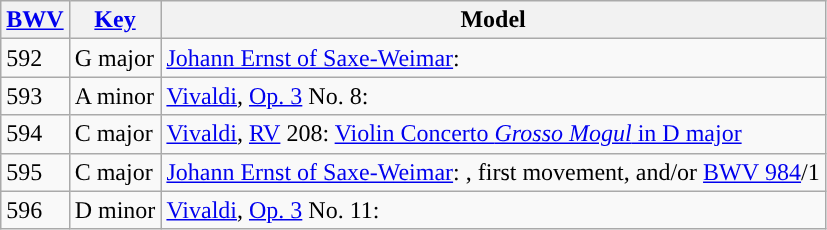<table class="wikitable sortable">
<tr>
<th scope="col"><a href='#'>BWV</a></th>
<th scope="col"><a href='#'>Key</a></th>
<th scope="col">Model</th>
</tr>
<tr>
<td>592</td>
<td>G major</td>
<td><a href='#'>Johann Ernst of Saxe-Weimar</a>: </td>
</tr>
<tr>
<td>593</td>
<td>A minor</td>
<td data-sort-value="Vivaldi, Op."><a href='#'>Vivaldi</a>, <a href='#'>Op. 3</a> No. 8: </td>
</tr>
<tr>
<td>594</td>
<td>C major</td>
<td><a href='#'>Vivaldi</a>, <a href='#'>RV</a> 208: <a href='#'>Violin Concerto <em>Grosso Mogul</em> in D major</a></td>
</tr>
<tr>
<td>595</td>
<td>C major</td>
<td><a href='#'>Johann Ernst of Saxe-Weimar</a>: , first movement, and/or <a href='#'>BWV&nbsp;984</a>/1</td>
</tr>
<tr>
<td>596</td>
<td>D minor</td>
<td><a href='#'>Vivaldi</a>, <a href='#'>Op. 3</a> No. 11: </td>
</tr>
</table>
